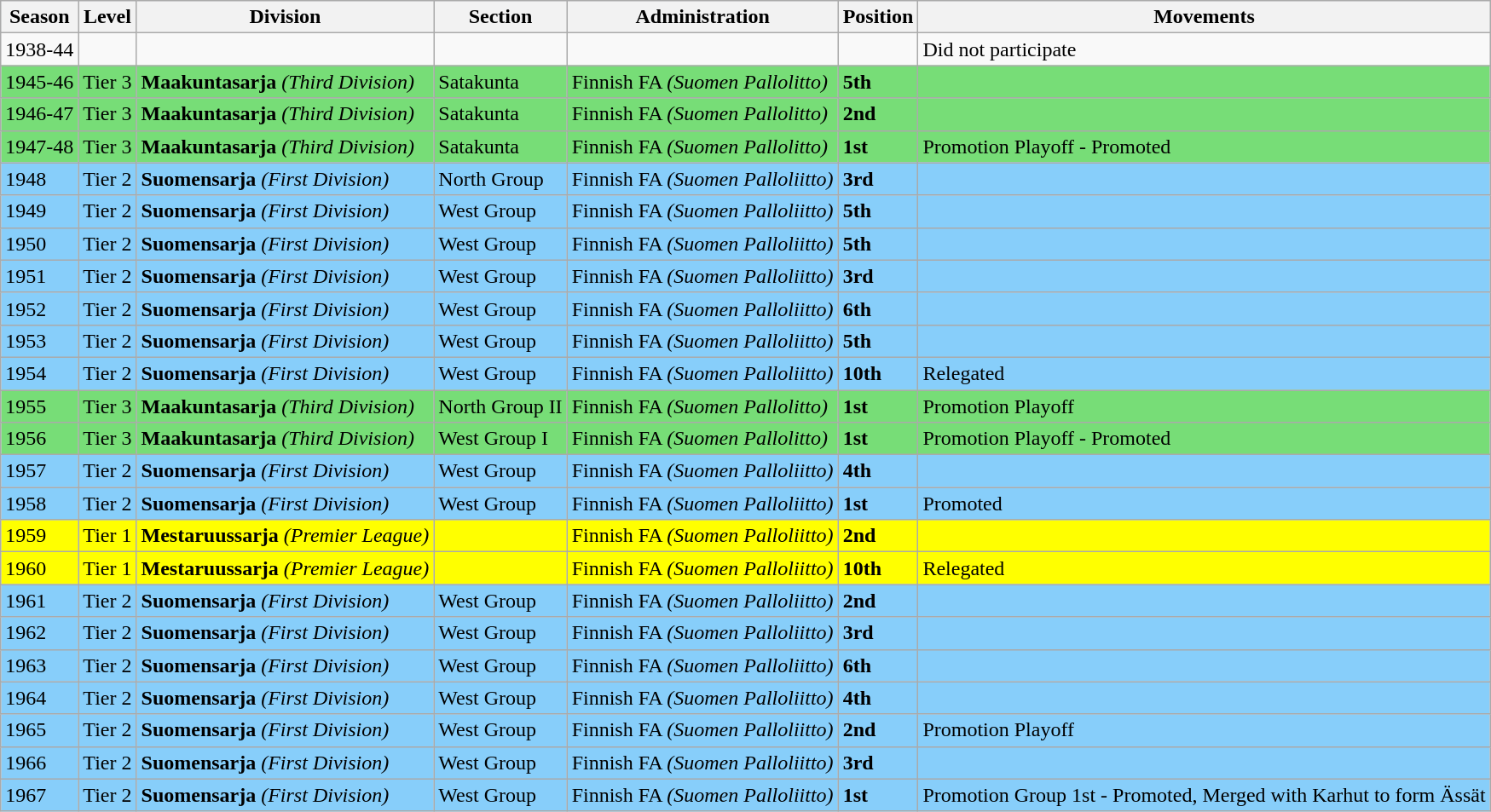<table class="wikitable mw-collapsible mw-collapsed">
<tr style="background:#f0f6fa;">
<th><strong>Season</strong></th>
<th><strong>Level</strong></th>
<th><strong>Division</strong></th>
<th><strong>Section</strong></th>
<th><strong>Administration</strong></th>
<th><strong>Position</strong></th>
<th><strong>Movements</strong></th>
</tr>
<tr>
<td style="background:;">1938-44</td>
<td style="background:;"></td>
<td style="background:;"></td>
<td style="background:;"></td>
<td style="background:;"></td>
<td style="background:;"></td>
<td style="background:;">Did not participate</td>
</tr>
<tr>
<td style="background:#77DD77;">1945-46</td>
<td style="background:#77DD77;">Tier 3</td>
<td style="background:#77DD77;"><strong>Maakuntasarja</strong> <em>(Third Division)</em></td>
<td style="background:#77DD77;">Satakunta</td>
<td style="background:#77DD77;">Finnish FA <em>(Suomen Pallolitto)</em></td>
<td style="background:#77DD77;"><strong>5th</strong></td>
<td style="background:#77DD77;"></td>
</tr>
<tr>
<td style="background:#77DD77;">1946-47</td>
<td style="background:#77DD77;">Tier 3</td>
<td style="background:#77DD77;"><strong>Maakuntasarja</strong> <em>(Third Division)</em></td>
<td style="background:#77DD77;">Satakunta</td>
<td style="background:#77DD77;">Finnish FA <em>(Suomen Pallolitto)</em></td>
<td style="background:#77DD77;"><strong>2nd</strong></td>
<td style="background:#77DD77;"></td>
</tr>
<tr>
<td style="background:#77DD77;">1947-48</td>
<td style="background:#77DD77;">Tier 3</td>
<td style="background:#77DD77;"><strong>Maakuntasarja</strong> <em>(Third Division)</em></td>
<td style="background:#77DD77;">Satakunta</td>
<td style="background:#77DD77;">Finnish FA <em>(Suomen Pallolitto)</em></td>
<td style="background:#77DD77;"><strong>1st</strong></td>
<td style="background:#77DD77;">Promotion Playoff - Promoted</td>
</tr>
<tr>
<td style="background:#87CEFA;">1948</td>
<td style="background:#87CEFA;">Tier 2</td>
<td style="background:#87CEFA;"><strong>Suomensarja</strong> <em>(First Division)</em></td>
<td style="background:#87CEFA;">North Group</td>
<td style="background:#87CEFA;">Finnish FA <em>(Suomen Palloliitto)</em></td>
<td style="background:#87CEFA;"><strong>3rd</strong></td>
<td style="background:#87CEFA;"></td>
</tr>
<tr>
<td style="background:#87CEFA;">1949</td>
<td style="background:#87CEFA;">Tier 2</td>
<td style="background:#87CEFA;"><strong>Suomensarja</strong> <em>(First Division)</em></td>
<td style="background:#87CEFA;">West Group</td>
<td style="background:#87CEFA;">Finnish FA <em>(Suomen Palloliitto)</em></td>
<td style="background:#87CEFA;"><strong>5th</strong></td>
<td style="background:#87CEFA;"></td>
</tr>
<tr>
<td style="background:#87CEFA;">1950</td>
<td style="background:#87CEFA;">Tier 2</td>
<td style="background:#87CEFA;"><strong>Suomensarja</strong> <em>(First Division)</em></td>
<td style="background:#87CEFA;">West Group</td>
<td style="background:#87CEFA;">Finnish FA <em>(Suomen Palloliitto)</em></td>
<td style="background:#87CEFA;"><strong>5th</strong></td>
<td style="background:#87CEFA;"></td>
</tr>
<tr>
<td style="background:#87CEFA;">1951</td>
<td style="background:#87CEFA;">Tier 2</td>
<td style="background:#87CEFA;"><strong>Suomensarja</strong> <em>(First Division)</em></td>
<td style="background:#87CEFA;">West Group</td>
<td style="background:#87CEFA;">Finnish FA <em>(Suomen Palloliitto)</em></td>
<td style="background:#87CEFA;"><strong>3rd</strong></td>
<td style="background:#87CEFA;"></td>
</tr>
<tr>
<td style="background:#87CEFA;">1952</td>
<td style="background:#87CEFA;">Tier 2</td>
<td style="background:#87CEFA;"><strong>Suomensarja</strong> <em>(First Division)</em></td>
<td style="background:#87CEFA;">West Group</td>
<td style="background:#87CEFA;">Finnish FA <em>(Suomen Palloliitto)</em></td>
<td style="background:#87CEFA;"><strong>6th</strong></td>
<td style="background:#87CEFA;"></td>
</tr>
<tr>
<td style="background:#87CEFA;">1953</td>
<td style="background:#87CEFA;">Tier 2</td>
<td style="background:#87CEFA;"><strong>Suomensarja</strong> <em>(First Division)</em></td>
<td style="background:#87CEFA;">West Group</td>
<td style="background:#87CEFA;">Finnish FA <em>(Suomen Palloliitto)</em></td>
<td style="background:#87CEFA;"><strong>5th</strong></td>
<td style="background:#87CEFA;"></td>
</tr>
<tr>
<td style="background:#87CEFA;">1954</td>
<td style="background:#87CEFA;">Tier 2</td>
<td style="background:#87CEFA;"><strong>Suomensarja</strong> <em>(First Division)</em></td>
<td style="background:#87CEFA;">West Group</td>
<td style="background:#87CEFA;">Finnish FA <em>(Suomen Palloliitto)</em></td>
<td style="background:#87CEFA;"><strong>10th</strong></td>
<td style="background:#87CEFA;">Relegated</td>
</tr>
<tr>
<td style="background:#77DD77;">1955</td>
<td style="background:#77DD77;">Tier 3</td>
<td style="background:#77DD77;"><strong>Maakuntasarja</strong> <em>(Third Division)</em></td>
<td style="background:#77DD77;">North Group II</td>
<td style="background:#77DD77;">Finnish FA <em>(Suomen Pallolitto)</em></td>
<td style="background:#77DD77;"><strong>1st</strong></td>
<td style="background:#77DD77;">Promotion Playoff</td>
</tr>
<tr>
<td style="background:#77DD77;">1956</td>
<td style="background:#77DD77;">Tier 3</td>
<td style="background:#77DD77;"><strong>Maakuntasarja</strong> <em>(Third Division)</em></td>
<td style="background:#77DD77;">West Group I</td>
<td style="background:#77DD77;">Finnish FA <em>(Suomen Pallolitto)</em></td>
<td style="background:#77DD77;"><strong>1st</strong></td>
<td style="background:#77DD77;">Promotion Playoff - Promoted</td>
</tr>
<tr>
<td style="background:#87CEFA;">1957</td>
<td style="background:#87CEFA;">Tier 2</td>
<td style="background:#87CEFA;"><strong>Suomensarja</strong> <em>(First Division)</em></td>
<td style="background:#87CEFA;">West Group</td>
<td style="background:#87CEFA;">Finnish FA <em>(Suomen Palloliitto)</em></td>
<td style="background:#87CEFA;"><strong>4th</strong></td>
<td style="background:#87CEFA;"></td>
</tr>
<tr>
<td style="background:#87CEFA;">1958</td>
<td style="background:#87CEFA;">Tier 2</td>
<td style="background:#87CEFA;"><strong>Suomensarja</strong> <em>(First Division)</em></td>
<td style="background:#87CEFA;">West Group</td>
<td style="background:#87CEFA;">Finnish FA <em>(Suomen Palloliitto)</em></td>
<td style="background:#87CEFA;"><strong>1st</strong></td>
<td style="background:#87CEFA;">Promoted</td>
</tr>
<tr>
<td style="background:#FFFF00;">1959</td>
<td style="background:#FFFF00;">Tier 1</td>
<td style="background:#FFFF00;"><strong>Mestaruussarja</strong> <em>(Premier League)</em></td>
<td style="background:#FFFF00;"></td>
<td style="background:#FFFF00;">Finnish FA <em>(Suomen Palloliitto)</em></td>
<td style="background:#FFFF00;"><strong>2nd</strong></td>
<td style="background:#FFFF00;"></td>
</tr>
<tr>
<td style="background:#FFFF00;">1960</td>
<td style="background:#FFFF00;">Tier 1</td>
<td style="background:#FFFF00;"><strong>Mestaruussarja</strong> <em>(Premier League)</em></td>
<td style="background:#FFFF00;"></td>
<td style="background:#FFFF00;">Finnish FA <em>(Suomen Palloliitto)</em></td>
<td style="background:#FFFF00;"><strong>10th</strong></td>
<td style="background:#FFFF00;">Relegated</td>
</tr>
<tr>
<td style="background:#87CEFA;">1961</td>
<td style="background:#87CEFA;">Tier 2</td>
<td style="background:#87CEFA;"><strong>Suomensarja</strong> <em>(First Division)</em></td>
<td style="background:#87CEFA;">West Group</td>
<td style="background:#87CEFA;">Finnish FA <em>(Suomen Palloliitto)</em></td>
<td style="background:#87CEFA;"><strong>2nd</strong></td>
<td style="background:#87CEFA;"></td>
</tr>
<tr>
<td style="background:#87CEFA;">1962</td>
<td style="background:#87CEFA;">Tier 2</td>
<td style="background:#87CEFA;"><strong>Suomensarja</strong> <em>(First Division)</em></td>
<td style="background:#87CEFA;">West Group</td>
<td style="background:#87CEFA;">Finnish FA <em>(Suomen Palloliitto)</em></td>
<td style="background:#87CEFA;"><strong>3rd</strong></td>
<td style="background:#87CEFA;"></td>
</tr>
<tr>
<td style="background:#87CEFA;">1963</td>
<td style="background:#87CEFA;">Tier 2</td>
<td style="background:#87CEFA;"><strong>Suomensarja</strong> <em>(First Division)</em></td>
<td style="background:#87CEFA;">West Group</td>
<td style="background:#87CEFA;">Finnish FA <em>(Suomen Palloliitto)</em></td>
<td style="background:#87CEFA;"><strong>6th</strong></td>
<td style="background:#87CEFA;"></td>
</tr>
<tr>
<td style="background:#87CEFA;">1964</td>
<td style="background:#87CEFA;">Tier 2</td>
<td style="background:#87CEFA;"><strong>Suomensarja</strong> <em>(First Division)</em></td>
<td style="background:#87CEFA;">West Group</td>
<td style="background:#87CEFA;">Finnish FA <em>(Suomen Palloliitto)</em></td>
<td style="background:#87CEFA;"><strong>4th</strong></td>
<td style="background:#87CEFA;"></td>
</tr>
<tr>
<td style="background:#87CEFA;">1965</td>
<td style="background:#87CEFA;">Tier 2</td>
<td style="background:#87CEFA;"><strong>Suomensarja</strong> <em>(First Division)</em></td>
<td style="background:#87CEFA;">West Group</td>
<td style="background:#87CEFA;">Finnish FA <em>(Suomen Palloliitto)</em></td>
<td style="background:#87CEFA;"><strong>2nd</strong></td>
<td style="background:#87CEFA;">Promotion Playoff</td>
</tr>
<tr>
<td style="background:#87CEFA;">1966</td>
<td style="background:#87CEFA;">Tier 2</td>
<td style="background:#87CEFA;"><strong>Suomensarja</strong> <em>(First Division)</em></td>
<td style="background:#87CEFA;">West Group</td>
<td style="background:#87CEFA;">Finnish FA <em>(Suomen Palloliitto)</em></td>
<td style="background:#87CEFA;"><strong>3rd</strong></td>
<td style="background:#87CEFA;"></td>
</tr>
<tr>
<td style="background:#87CEFA;">1967</td>
<td style="background:#87CEFA;">Tier 2</td>
<td style="background:#87CEFA;"><strong>Suomensarja</strong> <em>(First Division)</em></td>
<td style="background:#87CEFA;">West Group</td>
<td style="background:#87CEFA;">Finnish FA <em>(Suomen Palloliitto)</em></td>
<td style="background:#87CEFA;"><strong>1st</strong></td>
<td style="background:#87CEFA;">Promotion Group 1st - Promoted, Merged with Karhut to form Ässät</td>
</tr>
</table>
